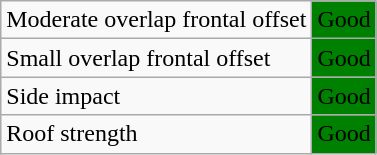<table class="wikitable">
<tr>
<td>Moderate overlap frontal offset</td>
<td style="background: green">Good</td>
</tr>
<tr>
<td>Small overlap frontal offset</td>
<td style="background: green">Good</td>
</tr>
<tr>
<td>Side impact</td>
<td style="background: green">Good</td>
</tr>
<tr>
<td>Roof strength</td>
<td style="background: green">Good</td>
</tr>
</table>
